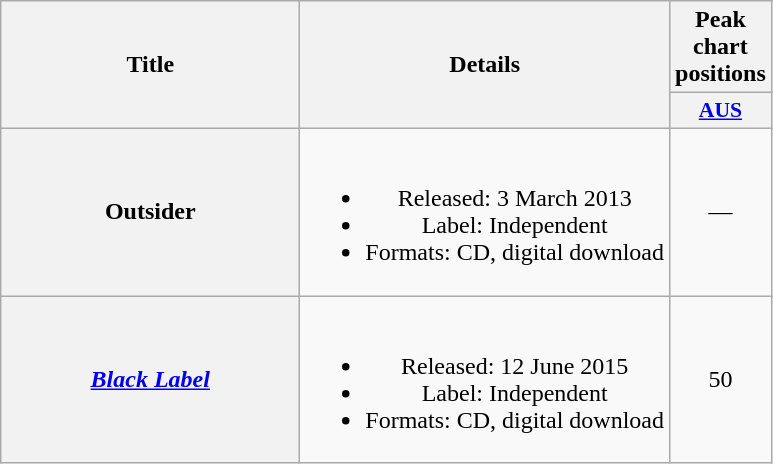<table class="wikitable plainrowheaders" style="text-align:center;" border="1">
<tr>
<th scope="col" rowspan="2" style="width:12em;">Title</th>
<th scope="col" rowspan="2">Details</th>
<th scope="col" colspan="1">Peak chart positions</th>
</tr>
<tr>
<th scope="col" style="width:3em;font-size:90%;"><a href='#'>AUS</a><br></th>
</tr>
<tr>
<th scope="row">Outsider</th>
<td><br><ul><li>Released: 3 March 2013</li><li>Label: Independent</li><li>Formats: CD, digital download</li></ul></td>
<td>—</td>
</tr>
<tr>
<th scope="row"><em><a href='#'>Black Label</a></em></th>
<td><br><ul><li>Released: 12 June 2015</li><li>Label: Independent</li><li>Formats: CD, digital download</li></ul></td>
<td>50</td>
</tr>
</table>
